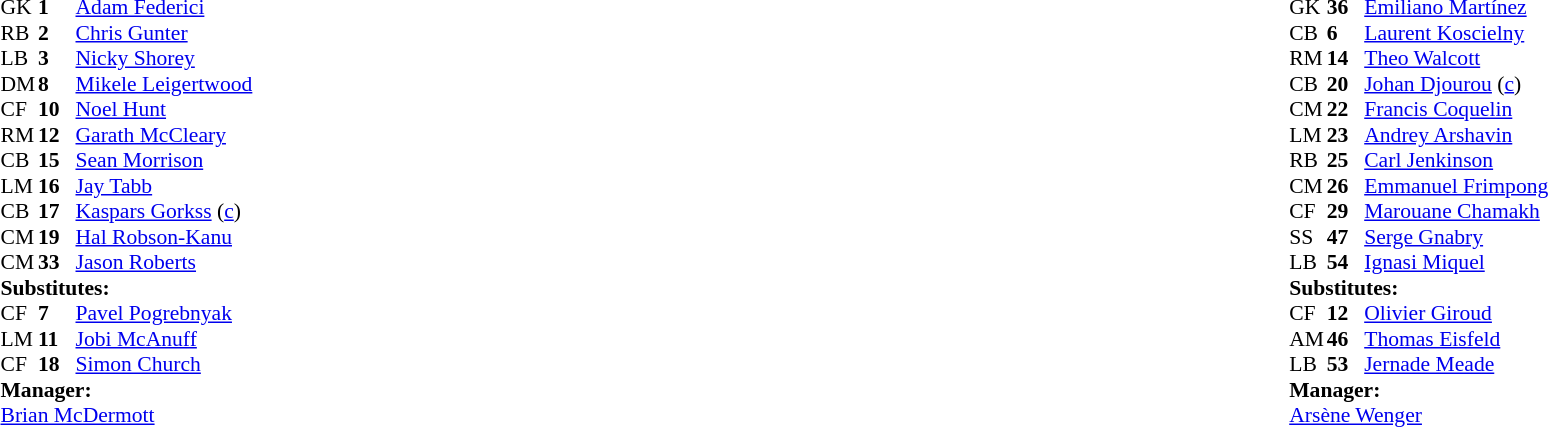<table style="width:100%;">
<tr>
<td style="vertical-align:top; width:50%;"><br><table style="font-size: 90%" cellspacing="0" cellpadding="0">
<tr>
<th width="25"></th>
<th width="25"></th>
</tr>
<tr>
<td>GK</td>
<td><strong>1</strong></td>
<td> <a href='#'>Adam Federici</a></td>
</tr>
<tr>
<td>RB</td>
<td><strong>2</strong></td>
<td> <a href='#'>Chris Gunter</a></td>
</tr>
<tr>
<td>LB</td>
<td><strong>3</strong></td>
<td> <a href='#'>Nicky Shorey</a></td>
</tr>
<tr>
<td>DM</td>
<td><strong>8</strong></td>
<td> <a href='#'>Mikele Leigertwood</a> </td>
</tr>
<tr>
<td>CF</td>
<td><strong>10</strong></td>
<td> <a href='#'>Noel Hunt</a> </td>
</tr>
<tr>
<td>RM</td>
<td><strong>12</strong></td>
<td> <a href='#'>Garath McCleary</a> </td>
</tr>
<tr>
<td>CB</td>
<td><strong>15</strong></td>
<td> <a href='#'>Sean Morrison</a> </td>
</tr>
<tr>
<td>LM</td>
<td><strong>16</strong></td>
<td> <a href='#'>Jay Tabb</a></td>
</tr>
<tr>
<td>CB</td>
<td><strong>17</strong></td>
<td> <a href='#'>Kaspars Gorkss</a> (<a href='#'>c</a>)</td>
</tr>
<tr>
<td>CM</td>
<td><strong>19</strong></td>
<td> <a href='#'>Hal Robson-Kanu</a></td>
</tr>
<tr>
<td>CM</td>
<td><strong>33</strong></td>
<td> <a href='#'>Jason Roberts</a> </td>
</tr>
<tr>
<td colspan=4><strong>Substitutes:</strong></td>
</tr>
<tr>
<td>CF</td>
<td><strong>7</strong></td>
<td> <a href='#'>Pavel Pogrebnyak</a> </td>
</tr>
<tr>
<td>LM</td>
<td><strong>11</strong></td>
<td> <a href='#'>Jobi McAnuff</a> </td>
</tr>
<tr>
<td>CF</td>
<td><strong>18</strong></td>
<td> <a href='#'>Simon Church</a> </td>
</tr>
<tr>
<td colspan=4><strong>Manager:</strong></td>
</tr>
<tr>
<td colspan="4"> <a href='#'>Brian McDermott</a></td>
</tr>
</table>
</td>
<td valign="top"></td>
<td style="vertical-align:top; width:50%;"><br><table cellspacing="0" cellpadding="0" style="font-size:90%; margin:auto;">
<tr>
<th width="25"></th>
<th width="25"></th>
</tr>
<tr>
<td>GK</td>
<td><strong>36</strong></td>
<td> <a href='#'>Emiliano Martínez</a></td>
</tr>
<tr>
<td>CB</td>
<td><strong>6</strong></td>
<td> <a href='#'>Laurent Koscielny</a> </td>
</tr>
<tr>
<td>RM</td>
<td><strong>14</strong></td>
<td> <a href='#'>Theo Walcott</a></td>
</tr>
<tr>
<td>CB</td>
<td><strong>20</strong></td>
<td> <a href='#'>Johan Djourou</a> (<a href='#'>c</a>)</td>
</tr>
<tr>
<td>CM</td>
<td><strong>22</strong></td>
<td> <a href='#'>Francis Coquelin</a></td>
</tr>
<tr>
<td>LM</td>
<td><strong>23</strong></td>
<td> <a href='#'>Andrey Arshavin</a></td>
</tr>
<tr>
<td>RB</td>
<td><strong>25</strong></td>
<td> <a href='#'>Carl Jenkinson</a></td>
</tr>
<tr>
<td>CM</td>
<td><strong>26</strong></td>
<td> <a href='#'>Emmanuel Frimpong</a> </td>
</tr>
<tr>
<td>CF</td>
<td><strong>29</strong></td>
<td> <a href='#'>Marouane Chamakh</a> </td>
</tr>
<tr>
<td>SS</td>
<td><strong>47</strong></td>
<td> <a href='#'>Serge Gnabry</a> </td>
</tr>
<tr>
<td>LB</td>
<td><strong>54</strong></td>
<td> <a href='#'>Ignasi Miquel</a>  </td>
</tr>
<tr>
<td colspan=4><strong>Substitutes:</strong></td>
</tr>
<tr>
<td>CF</td>
<td><strong>12</strong></td>
<td> <a href='#'>Olivier Giroud</a>  </td>
</tr>
<tr>
<td>AM</td>
<td><strong>46</strong></td>
<td> <a href='#'>Thomas Eisfeld</a>  </td>
</tr>
<tr>
<td>LB</td>
<td><strong>53</strong></td>
<td> <a href='#'>Jernade Meade</a> </td>
</tr>
<tr>
<td colspan=4><strong>Manager:</strong></td>
</tr>
<tr>
<td colspan="4"> <a href='#'>Arsène Wenger</a></td>
</tr>
</table>
</td>
</tr>
</table>
